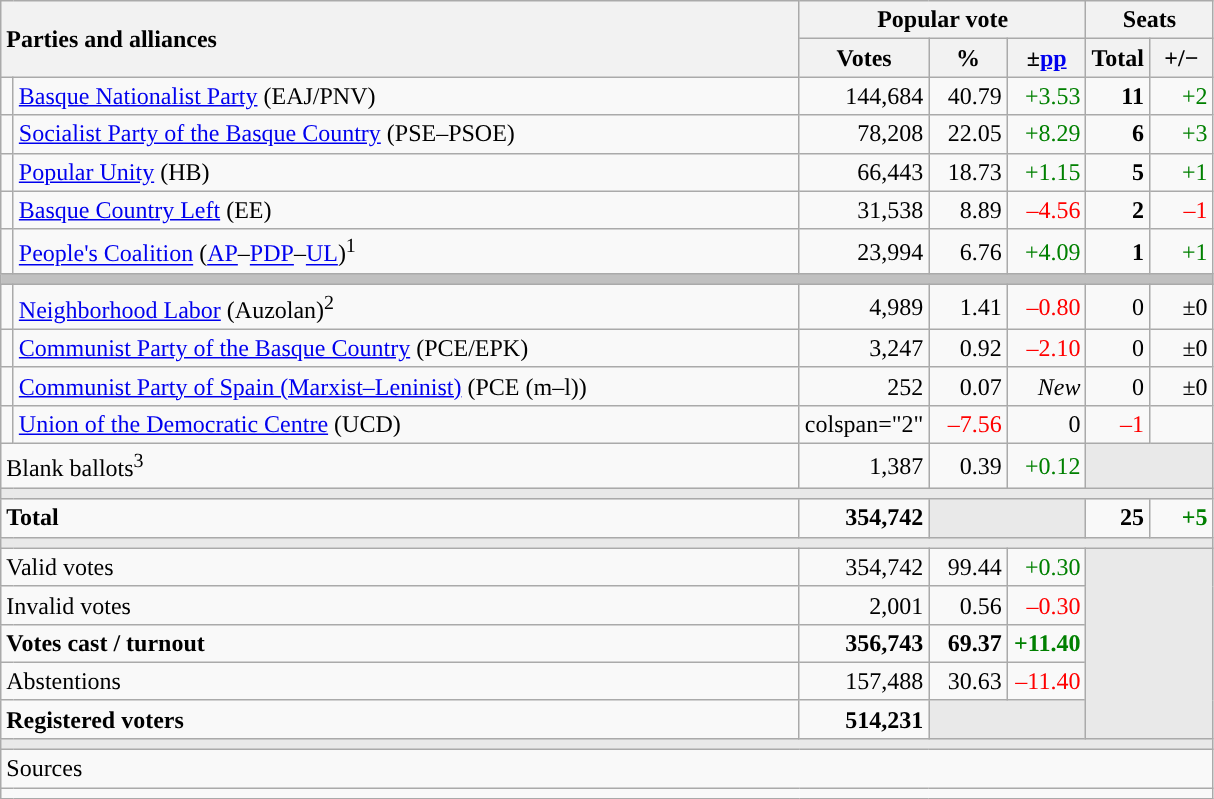<table class="wikitable" style="text-align:right;">
<tr>
<th style="text-align:left;" rowspan="2" colspan="2" width="525">Parties and alliances</th>
<th colspan="3">Popular vote</th>
<th colspan="2">Seats</th>
</tr>
<tr>
<th width="75">Votes</th>
<th width="45">%</th>
<th width="45">±<a href='#'>pp</a></th>
<th width="35">Total</th>
<th width="35">+/−</th>
</tr>
<tr>
<td width="1" style="color:inherit;background:"></td>
<td align="left"><a href='#'>Basque Nationalist Party</a> (EAJ/PNV)</td>
<td>144,684</td>
<td>40.79</td>
<td style="color:green;">+3.53</td>
<td><strong>11</strong></td>
<td style="color:green;">+2</td>
</tr>
<tr>
<td style="color:inherit;background:"></td>
<td align="left"><a href='#'>Socialist Party of the Basque Country</a> (PSE–PSOE)</td>
<td>78,208</td>
<td>22.05</td>
<td style="color:green;">+8.29</td>
<td><strong>6</strong></td>
<td style="color:green;">+3</td>
</tr>
<tr>
<td style="color:inherit;background:"></td>
<td align="left"><a href='#'>Popular Unity</a> (HB)</td>
<td>66,443</td>
<td>18.73</td>
<td style="color:green;">+1.15</td>
<td><strong>5</strong></td>
<td style="color:green;">+1</td>
</tr>
<tr>
<td style="color:inherit;background:"></td>
<td align="left"><a href='#'>Basque Country Left</a> (EE)</td>
<td>31,538</td>
<td>8.89</td>
<td style="color:red;">–4.56</td>
<td><strong>2</strong></td>
<td style="color:red;">–1</td>
</tr>
<tr>
<td style="color:inherit;background:"></td>
<td align="left"><a href='#'>People's Coalition</a> (<a href='#'>AP</a>–<a href='#'>PDP</a>–<a href='#'>UL</a>)<sup>1</sup></td>
<td>23,994</td>
<td>6.76</td>
<td style="color:green;">+4.09</td>
<td><strong>1</strong></td>
<td style="color:green;">+1</td>
</tr>
<tr>
<td colspan="7" bgcolor="#C0C0C0"></td>
</tr>
<tr>
<td style="color:inherit;background:"></td>
<td align="left"><a href='#'>Neighborhood Labor</a> (Auzolan)<sup>2</sup></td>
<td>4,989</td>
<td>1.41</td>
<td style="color:red;">–0.80</td>
<td>0</td>
<td>±0</td>
</tr>
<tr>
<td style="color:inherit;background:"></td>
<td align="left"><a href='#'>Communist Party of the Basque Country</a> (PCE/EPK)</td>
<td>3,247</td>
<td>0.92</td>
<td style="color:red;">–2.10</td>
<td>0</td>
<td>±0</td>
</tr>
<tr>
<td style="color:inherit;background:"></td>
<td align="left"><a href='#'>Communist Party of Spain (Marxist–Leninist)</a> (PCE (m–l))</td>
<td>252</td>
<td>0.07</td>
<td><em>New</em></td>
<td>0</td>
<td>±0</td>
</tr>
<tr>
<td style="color:inherit;background:"></td>
<td align="left"><a href='#'>Union of the Democratic Centre</a> (UCD)</td>
<td>colspan="2" </td>
<td style="color:red;">–7.56</td>
<td>0</td>
<td style="color:red;">–1</td>
</tr>
<tr>
<td align="left" colspan="2">Blank ballots<sup>3</sup></td>
<td>1,387</td>
<td>0.39</td>
<td style="color:green;">+0.12</td>
<td bgcolor="#E9E9E9" colspan="2"></td>
</tr>
<tr>
<td colspan="7" bgcolor="#E9E9E9"></td>
</tr>
<tr style="font-weight:bold;">
<td align="left" colspan="2">Total</td>
<td>354,742</td>
<td bgcolor="#E9E9E9" colspan="2"></td>
<td>25</td>
<td style="color:green;">+5</td>
</tr>
<tr>
<td colspan="7" bgcolor="#E9E9E9"></td>
</tr>
<tr>
<td align="left" colspan="2">Valid votes</td>
<td>354,742</td>
<td>99.44</td>
<td style="color:green;">+0.30</td>
<td bgcolor="#E9E9E9" colspan="2" rowspan="5"></td>
</tr>
<tr>
<td align="left" colspan="2">Invalid votes</td>
<td>2,001</td>
<td>0.56</td>
<td style="color:red;">–0.30</td>
</tr>
<tr style="font-weight:bold;">
<td align="left" colspan="2">Votes cast / turnout</td>
<td>356,743</td>
<td>69.37</td>
<td style="color:green;">+11.40</td>
</tr>
<tr>
<td align="left" colspan="2">Abstentions</td>
<td>157,488</td>
<td>30.63</td>
<td style="color:red;">–11.40</td>
</tr>
<tr style="font-weight:bold;">
<td align="left" colspan="2">Registered voters</td>
<td>514,231</td>
<td bgcolor="#E9E9E9" colspan="2"></td>
</tr>
<tr>
<td colspan="7" bgcolor="#E9E9E9"></td>
</tr>
<tr>
<td align="left" colspan="7">Sources</td>
</tr>
<tr>
<td colspan="7" style="text-align:left; max-width:790px;"></td>
</tr>
</table>
